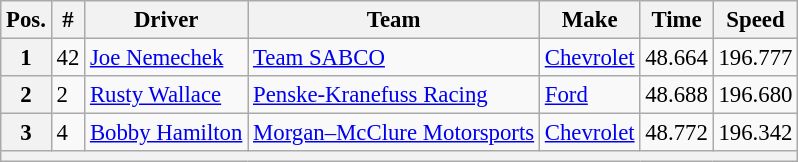<table class="wikitable" style="font-size:95%">
<tr>
<th>Pos.</th>
<th>#</th>
<th>Driver</th>
<th>Team</th>
<th>Make</th>
<th>Time</th>
<th>Speed</th>
</tr>
<tr>
<th>1</th>
<td>42</td>
<td><a href='#'>Joe Nemechek</a></td>
<td><a href='#'>Team SABCO</a></td>
<td><a href='#'>Chevrolet</a></td>
<td>48.664</td>
<td>196.777</td>
</tr>
<tr>
<th>2</th>
<td>2</td>
<td><a href='#'>Rusty Wallace</a></td>
<td><a href='#'>Penske-Kranefuss Racing</a></td>
<td><a href='#'>Ford</a></td>
<td>48.688</td>
<td>196.680</td>
</tr>
<tr>
<th>3</th>
<td>4</td>
<td><a href='#'>Bobby Hamilton</a></td>
<td><a href='#'>Morgan–McClure Motorsports</a></td>
<td><a href='#'>Chevrolet</a></td>
<td>48.772</td>
<td>196.342</td>
</tr>
<tr>
<th colspan="7"></th>
</tr>
</table>
